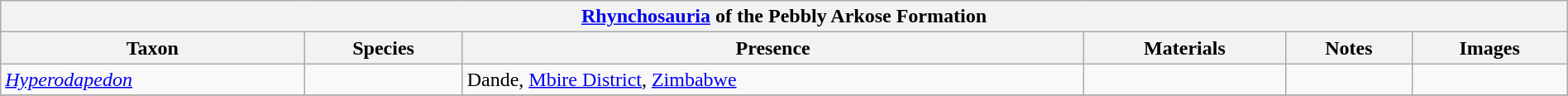<table class="wikitable" align="center" width="100%">
<tr>
<th colspan="6" align="center"><strong><a href='#'>Rhynchosauria</a> of the Pebbly Arkose Formation</strong></th>
</tr>
<tr>
<th>Taxon</th>
<th>Species</th>
<th>Presence</th>
<th>Materials</th>
<th>Notes</th>
<th>Images</th>
</tr>
<tr>
<td><em><a href='#'>Hyperodapedon</a></em></td>
<td></td>
<td>Dande, <a href='#'>Mbire District</a>, <a href='#'>Zimbabwe</a></td>
<td></td>
<td></td>
<td></td>
</tr>
<tr>
</tr>
</table>
